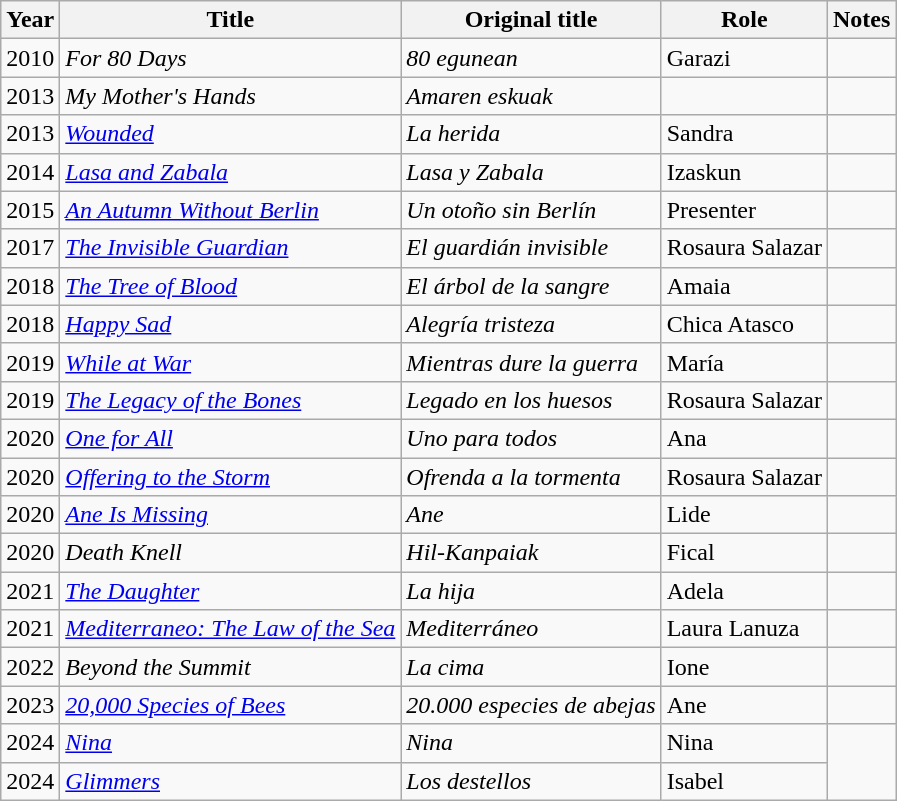<table class="wikitable sortable">
<tr>
<th>Year</th>
<th>Title</th>
<th>Original title</th>
<th>Role</th>
<th class="unsortable">Notes</th>
</tr>
<tr>
<td>2010</td>
<td><em>For 80 Days</em></td>
<td><em>80 egunean</em></td>
<td>Garazi</td>
<td></td>
</tr>
<tr>
<td>2013</td>
<td><em>My Mother's Hands</em></td>
<td><em>Amaren eskuak</em></td>
<td></td>
<td></td>
</tr>
<tr>
<td>2013</td>
<td><em><a href='#'>Wounded</a></em></td>
<td><em>La herida</em></td>
<td>Sandra</td>
<td></td>
</tr>
<tr>
<td>2014</td>
<td><em><a href='#'>Lasa and Zabala</a></em></td>
<td><em>Lasa y Zabala</em></td>
<td>Izaskun</td>
<td></td>
</tr>
<tr>
<td>2015</td>
<td><em><a href='#'>An Autumn Without Berlin</a></em></td>
<td><em>Un otoño sin Berlín</em></td>
<td>Presenter</td>
<td></td>
</tr>
<tr>
<td>2017</td>
<td><em><a href='#'>The Invisible Guardian</a></em></td>
<td><em>El guardián invisible</em></td>
<td>Rosaura Salazar</td>
<td></td>
</tr>
<tr>
<td>2018</td>
<td><em><a href='#'>The Tree of Blood</a></em></td>
<td><em>El árbol de la sangre</em></td>
<td>Amaia</td>
<td></td>
</tr>
<tr>
<td>2018</td>
<td><em><a href='#'>Happy Sad</a></em></td>
<td><em>Alegría tristeza</em></td>
<td>Chica Atasco</td>
<td></td>
</tr>
<tr>
<td>2019</td>
<td><em><a href='#'>While at War</a></em></td>
<td><em>Mientras dure la guerra</em></td>
<td>María</td>
<td></td>
</tr>
<tr>
<td>2019</td>
<td><em><a href='#'>The Legacy of the Bones</a></em></td>
<td><em>Legado en los huesos</em></td>
<td>Rosaura Salazar</td>
<td></td>
</tr>
<tr>
<td>2020</td>
<td><em><a href='#'>One for All</a></em></td>
<td><em>Uno para todos</em></td>
<td>Ana</td>
<td></td>
</tr>
<tr>
<td>2020</td>
<td><em><a href='#'>Offering to the Storm</a></em></td>
<td><em>Ofrenda a la tormenta</em></td>
<td>Rosaura Salazar</td>
<td></td>
</tr>
<tr>
<td>2020</td>
<td><em><a href='#'>Ane Is Missing</a></em></td>
<td><em>Ane</em></td>
<td>Lide</td>
<td></td>
</tr>
<tr>
<td>2020</td>
<td><em>Death Knell</em></td>
<td><em>Hil-Kanpaiak</em></td>
<td>Fical</td>
<td></td>
</tr>
<tr>
<td>2021</td>
<td><em><a href='#'>The Daughter</a></em></td>
<td><em>La hija</em></td>
<td>Adela</td>
<td></td>
</tr>
<tr>
<td>2021</td>
<td><em><a href='#'>Mediterraneo: The Law of the Sea</a></em></td>
<td><em>Mediterráneo</em></td>
<td>Laura Lanuza</td>
<td></td>
</tr>
<tr>
<td>2022</td>
<td><em>Beyond the Summit</em></td>
<td><em>La cima</em></td>
<td>Ione</td>
<td></td>
</tr>
<tr>
<td>2023</td>
<td><em><a href='#'>20,000 Species of Bees</a></em></td>
<td><em>20.000 especies de abejas</em></td>
<td>Ane</td>
<td></td>
</tr>
<tr>
<td>2024</td>
<td><em><a href='#'>Nina</a></em></td>
<td><em>Nina</em></td>
<td>Nina</td>
</tr>
<tr>
<td>2024</td>
<td><em><a href='#'>Glimmers</a></em></td>
<td><em>Los destellos</em></td>
<td>Isabel</td>
</tr>
</table>
